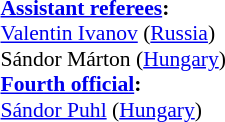<table width=100% style="font-size: 90%">
<tr>
<td><br><strong><a href='#'>Assistant referees</a>:</strong>
<br><a href='#'>Valentin Ivanov</a> (<a href='#'>Russia</a>)
<br>Sándor Márton (<a href='#'>Hungary</a>)
<br><strong><a href='#'>Fourth official</a>:</strong>
<br><a href='#'>Sándor Puhl</a> (<a href='#'>Hungary</a>)</td>
</tr>
</table>
